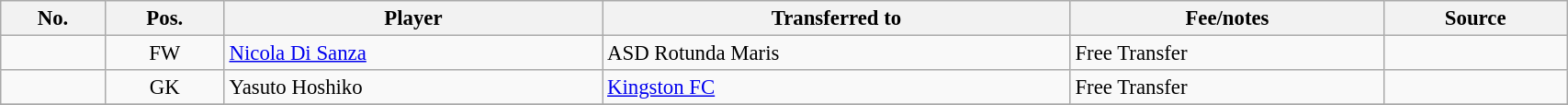<table class="wikitable sortable" style="width:90%; text-align:center; font-size:95%; text-align:left;">
<tr>
<th>No.</th>
<th>Pos.</th>
<th>Player</th>
<th>Transferred to</th>
<th>Fee/notes</th>
<th>Source</th>
</tr>
<tr>
<td align=center></td>
<td align=center>FW</td>
<td> <a href='#'>Nicola Di Sanza</a></td>
<td> ASD Rotunda Maris</td>
<td>Free Transfer</td>
<td></td>
</tr>
<tr>
<td align=center></td>
<td align=center>GK</td>
<td> Yasuto Hoshiko</td>
<td> <a href='#'>Kingston FC</a></td>
<td>Free Transfer</td>
<td></td>
</tr>
<tr>
</tr>
</table>
